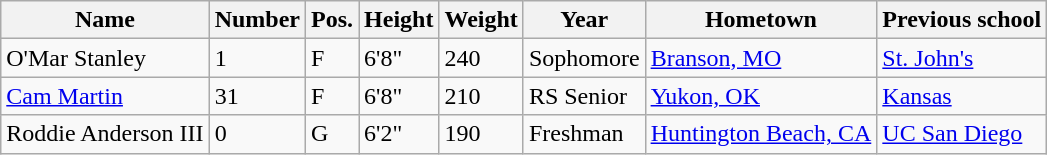<table class="wikitable sortable" border="1">
<tr>
<th>Name</th>
<th>Number</th>
<th>Pos.</th>
<th>Height</th>
<th>Weight</th>
<th>Year</th>
<th>Hometown</th>
<th class="unsortable">Previous school</th>
</tr>
<tr>
<td>O'Mar Stanley</td>
<td>1</td>
<td>F</td>
<td>6'8"</td>
<td>240</td>
<td>Sophomore</td>
<td><a href='#'>Branson, MO</a></td>
<td><a href='#'>St. John's</a></td>
</tr>
<tr>
<td><a href='#'>Cam Martin</a></td>
<td>31</td>
<td>F</td>
<td>6'8"</td>
<td>210</td>
<td>RS Senior</td>
<td><a href='#'>Yukon, OK</a></td>
<td><a href='#'>Kansas</a></td>
</tr>
<tr>
<td>Roddie Anderson III</td>
<td>0</td>
<td>G</td>
<td>6'2"</td>
<td>190</td>
<td>Freshman</td>
<td><a href='#'>Huntington Beach, CA</a></td>
<td><a href='#'>UC San Diego</a></td>
</tr>
</table>
